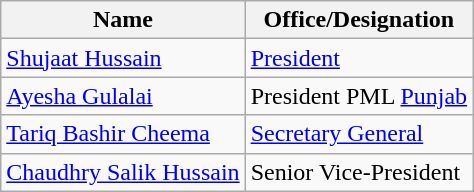<table class="wikitable">
<tr>
<th>Name</th>
<th>Office/Designation</th>
</tr>
<tr>
<td><a href='#'>Shujaat Hussain</a></td>
<td><a href='#'>President</a></td>
</tr>
<tr>
<td><a href='#'>Ayesha Gulalai</a></td>
<td>President PML <a href='#'>Punjab</a></td>
</tr>
<tr>
<td><a href='#'>Tariq Bashir Cheema</a></td>
<td><a href='#'>Secretary General</a></td>
</tr>
<tr>
<td><a href='#'>Chaudhry Salik Hussain</a></td>
<td>Senior Vice-President</td>
</tr>
</table>
